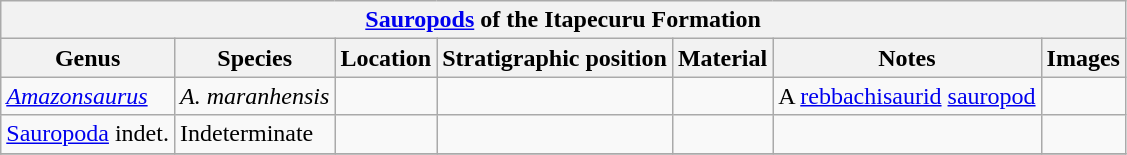<table class="wikitable" align="center">
<tr>
<th colspan="7" align="center"><a href='#'>Sauropods</a> of the Itapecuru Formation</th>
</tr>
<tr>
<th>Genus</th>
<th>Species</th>
<th>Location</th>
<th>Stratigraphic position</th>
<th>Material</th>
<th>Notes</th>
<th>Images</th>
</tr>
<tr>
<td><em><a href='#'>Amazonsaurus</a></em></td>
<td><em>A. maranhensis</em></td>
<td></td>
<td></td>
<td></td>
<td>A <a href='#'>rebbachisaurid</a> <a href='#'>sauropod</a></td>
<td></td>
</tr>
<tr>
<td><a href='#'>Sauropoda</a> indet.</td>
<td>Indeterminate</td>
<td></td>
<td></td>
<td></td>
<td></td>
<td></td>
</tr>
<tr>
</tr>
</table>
